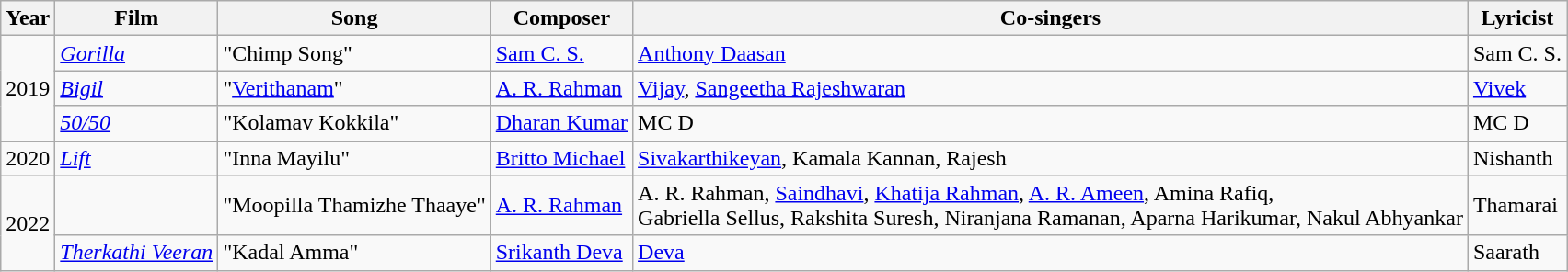<table class="wikitable">
<tr>
<th>Year</th>
<th>Film</th>
<th>Song</th>
<th>Composer</th>
<th>Co-singers</th>
<th>Lyricist</th>
</tr>
<tr>
<td rowspan="3">2019</td>
<td><em><a href='#'>Gorilla</a></em></td>
<td>"Chimp Song"</td>
<td><a href='#'>Sam C. S.</a></td>
<td><a href='#'>Anthony Daasan</a></td>
<td>Sam C. S.</td>
</tr>
<tr>
<td><em><a href='#'>Bigil</a></em></td>
<td>"<a href='#'>Verithanam</a>"</td>
<td><a href='#'>A. R. Rahman</a></td>
<td><a href='#'>Vijay</a>, <a href='#'>Sangeetha Rajeshwaran</a></td>
<td><a href='#'>Vivek</a></td>
</tr>
<tr>
<td><em><a href='#'>50/50</a></em></td>
<td>"Kolamav Kokkila"</td>
<td><a href='#'>Dharan Kumar</a></td>
<td>MC D</td>
<td>MC D</td>
</tr>
<tr>
<td>2020</td>
<td><em><a href='#'>Lift</a></em></td>
<td>"Inna Mayilu"</td>
<td><a href='#'>Britto Michael</a></td>
<td><a href='#'>Sivakarthikeyan</a>, Kamala Kannan, Rajesh</td>
<td>Nishanth</td>
</tr>
<tr>
<td rowspan="2">2022</td>
<td></td>
<td>"Moopilla Thamizhe Thaaye"</td>
<td><a href='#'>A. R. Rahman</a></td>
<td>A. R. Rahman, <a href='#'>Saindhavi</a>, <a href='#'>Khatija Rahman</a>, <a href='#'>A. R. Ameen</a>, Amina Rafiq,<br> Gabriella Sellus, Rakshita Suresh, Niranjana Ramanan, Aparna Harikumar, Nakul Abhyankar</td>
<td>Thamarai</td>
</tr>
<tr>
<td><em><a href='#'>Therkathi Veeran</a></em></td>
<td>"Kadal Amma"</td>
<td><a href='#'>Srikanth Deva</a></td>
<td><a href='#'>Deva</a></td>
<td>Saarath</td>
</tr>
</table>
